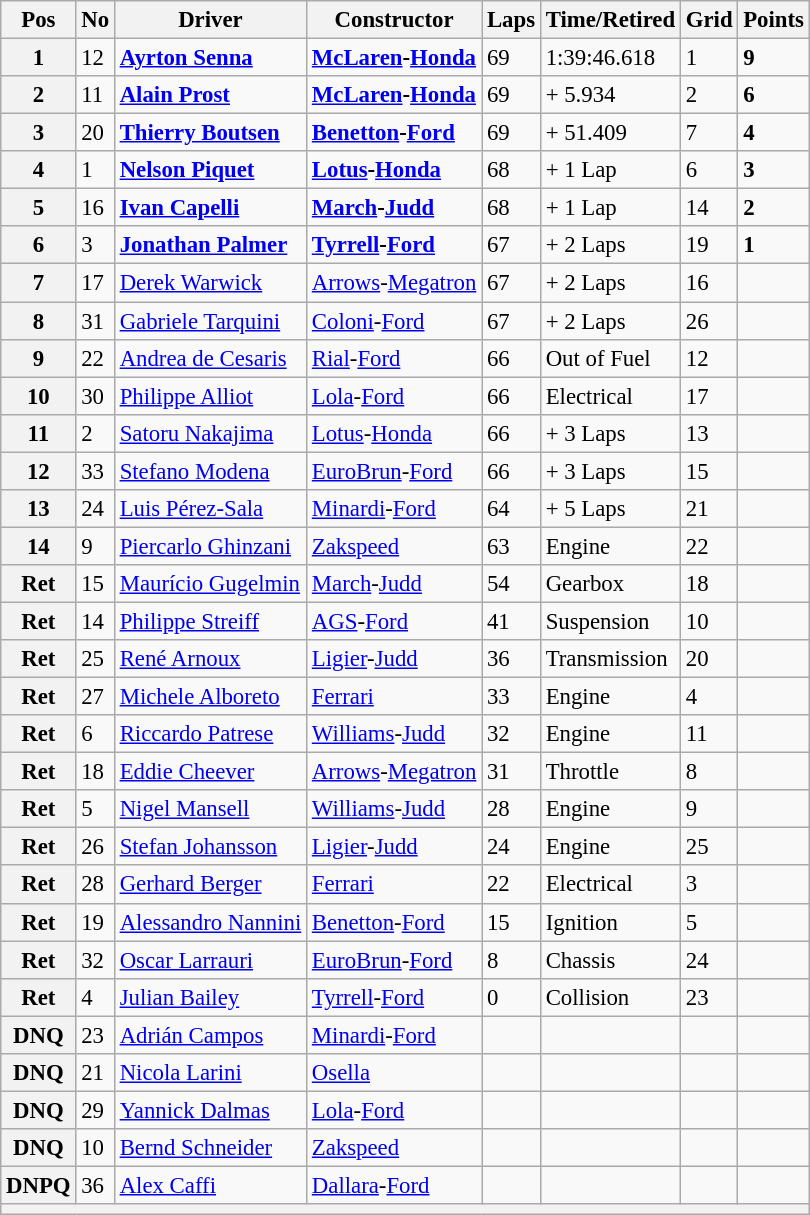<table class="wikitable" style="font-size: 95%;">
<tr>
<th>Pos</th>
<th>No</th>
<th>Driver</th>
<th>Constructor</th>
<th>Laps</th>
<th>Time/Retired</th>
<th>Grid</th>
<th>Points</th>
</tr>
<tr>
<th>1</th>
<td>12</td>
<td> <strong><a href='#'>Ayrton Senna</a></strong></td>
<td><strong><a href='#'>McLaren</a>-<a href='#'>Honda</a></strong></td>
<td>69</td>
<td>1:39:46.618</td>
<td>1</td>
<td><strong>9</strong></td>
</tr>
<tr>
<th>2</th>
<td>11</td>
<td> <strong><a href='#'>Alain Prost</a></strong></td>
<td><strong><a href='#'>McLaren</a>-<a href='#'>Honda</a></strong></td>
<td>69</td>
<td>+ 5.934</td>
<td>2</td>
<td><strong>6</strong></td>
</tr>
<tr>
<th>3</th>
<td>20</td>
<td> <strong><a href='#'>Thierry Boutsen</a></strong></td>
<td><strong><a href='#'>Benetton</a>-<a href='#'>Ford</a></strong></td>
<td>69</td>
<td>+ 51.409</td>
<td>7</td>
<td><strong>4</strong></td>
</tr>
<tr>
<th>4</th>
<td>1</td>
<td> <strong><a href='#'>Nelson Piquet</a></strong></td>
<td><strong><a href='#'>Lotus</a>-<a href='#'>Honda</a></strong></td>
<td>68</td>
<td>+ 1 Lap</td>
<td>6</td>
<td><strong>3</strong></td>
</tr>
<tr>
<th>5</th>
<td>16</td>
<td> <strong><a href='#'>Ivan Capelli</a></strong></td>
<td><strong><a href='#'>March</a>-<a href='#'>Judd</a></strong></td>
<td>68</td>
<td>+ 1 Lap</td>
<td>14</td>
<td><strong>2</strong></td>
</tr>
<tr>
<th>6</th>
<td>3</td>
<td> <strong><a href='#'>Jonathan Palmer</a></strong></td>
<td><strong><a href='#'>Tyrrell</a>-<a href='#'>Ford</a></strong></td>
<td>67</td>
<td>+ 2 Laps</td>
<td>19</td>
<td><strong>1</strong></td>
</tr>
<tr>
<th>7</th>
<td>17</td>
<td> <a href='#'>Derek Warwick</a></td>
<td><a href='#'>Arrows</a>-<a href='#'>Megatron</a></td>
<td>67</td>
<td>+ 2 Laps</td>
<td>16</td>
<td> </td>
</tr>
<tr>
<th>8</th>
<td>31</td>
<td> <a href='#'>Gabriele Tarquini</a></td>
<td><a href='#'>Coloni</a>-<a href='#'>Ford</a></td>
<td>67</td>
<td>+ 2 Laps</td>
<td>26</td>
<td> </td>
</tr>
<tr>
<th>9</th>
<td>22</td>
<td> <a href='#'>Andrea de Cesaris</a></td>
<td><a href='#'>Rial</a>-<a href='#'>Ford</a></td>
<td>66</td>
<td>Out of Fuel</td>
<td>12</td>
<td> </td>
</tr>
<tr>
<th>10</th>
<td>30</td>
<td> <a href='#'>Philippe Alliot</a></td>
<td><a href='#'>Lola</a>-<a href='#'>Ford</a></td>
<td>66</td>
<td>Electrical</td>
<td>17</td>
<td> </td>
</tr>
<tr>
<th>11</th>
<td>2</td>
<td> <a href='#'>Satoru Nakajima</a></td>
<td><a href='#'>Lotus</a>-<a href='#'>Honda</a></td>
<td>66</td>
<td>+ 3 Laps</td>
<td>13</td>
<td> </td>
</tr>
<tr>
<th>12</th>
<td>33</td>
<td> <a href='#'>Stefano Modena</a></td>
<td><a href='#'>EuroBrun</a>-<a href='#'>Ford</a></td>
<td>66</td>
<td>+ 3 Laps</td>
<td>15</td>
<td> </td>
</tr>
<tr>
<th>13</th>
<td>24</td>
<td> <a href='#'>Luis Pérez-Sala</a></td>
<td><a href='#'>Minardi</a>-<a href='#'>Ford</a></td>
<td>64</td>
<td>+ 5 Laps</td>
<td>21</td>
<td> </td>
</tr>
<tr>
<th>14</th>
<td>9</td>
<td> <a href='#'>Piercarlo Ghinzani</a></td>
<td><a href='#'>Zakspeed</a></td>
<td>63</td>
<td>Engine</td>
<td>22</td>
<td> </td>
</tr>
<tr>
<th>Ret</th>
<td>15</td>
<td> <a href='#'>Maurício Gugelmin</a></td>
<td><a href='#'>March</a>-<a href='#'>Judd</a></td>
<td>54</td>
<td>Gearbox</td>
<td>18</td>
<td> </td>
</tr>
<tr>
<th>Ret</th>
<td>14</td>
<td> <a href='#'>Philippe Streiff</a></td>
<td><a href='#'>AGS</a>-<a href='#'>Ford</a></td>
<td>41</td>
<td>Suspension</td>
<td>10</td>
<td> </td>
</tr>
<tr>
<th>Ret</th>
<td>25</td>
<td> <a href='#'>René Arnoux</a></td>
<td><a href='#'>Ligier</a>-<a href='#'>Judd</a></td>
<td>36</td>
<td>Transmission</td>
<td>20</td>
<td> </td>
</tr>
<tr>
<th>Ret</th>
<td>27</td>
<td> <a href='#'>Michele Alboreto</a></td>
<td><a href='#'>Ferrari</a></td>
<td>33</td>
<td>Engine</td>
<td>4</td>
<td> </td>
</tr>
<tr>
<th>Ret</th>
<td>6</td>
<td> <a href='#'>Riccardo Patrese</a></td>
<td><a href='#'>Williams</a>-<a href='#'>Judd</a></td>
<td>32</td>
<td>Engine</td>
<td>11</td>
<td> </td>
</tr>
<tr>
<th>Ret</th>
<td>18</td>
<td> <a href='#'>Eddie Cheever</a></td>
<td><a href='#'>Arrows</a>-<a href='#'>Megatron</a></td>
<td>31</td>
<td>Throttle</td>
<td>8</td>
<td> </td>
</tr>
<tr>
<th>Ret</th>
<td>5</td>
<td> <a href='#'>Nigel Mansell</a></td>
<td><a href='#'>Williams</a>-<a href='#'>Judd</a></td>
<td>28</td>
<td>Engine</td>
<td>9</td>
<td> </td>
</tr>
<tr>
<th>Ret</th>
<td>26</td>
<td> <a href='#'>Stefan Johansson</a></td>
<td><a href='#'>Ligier</a>-<a href='#'>Judd</a></td>
<td>24</td>
<td>Engine</td>
<td>25</td>
<td> </td>
</tr>
<tr>
<th>Ret</th>
<td>28</td>
<td> <a href='#'>Gerhard Berger</a></td>
<td><a href='#'>Ferrari</a></td>
<td>22</td>
<td>Electrical</td>
<td>3</td>
<td> </td>
</tr>
<tr>
<th>Ret</th>
<td>19</td>
<td> <a href='#'>Alessandro Nannini</a></td>
<td><a href='#'>Benetton</a>-<a href='#'>Ford</a></td>
<td>15</td>
<td>Ignition</td>
<td>5</td>
<td> </td>
</tr>
<tr>
<th>Ret</th>
<td>32</td>
<td> <a href='#'>Oscar Larrauri</a></td>
<td><a href='#'>EuroBrun</a>-<a href='#'>Ford</a></td>
<td>8</td>
<td>Chassis</td>
<td>24</td>
<td> </td>
</tr>
<tr>
<th>Ret</th>
<td>4</td>
<td> <a href='#'>Julian Bailey</a></td>
<td><a href='#'>Tyrrell</a>-<a href='#'>Ford</a></td>
<td>0</td>
<td>Collision</td>
<td>23</td>
<td> </td>
</tr>
<tr>
<th>DNQ</th>
<td>23</td>
<td> <a href='#'>Adrián Campos</a></td>
<td><a href='#'>Minardi</a>-<a href='#'>Ford</a></td>
<td> </td>
<td></td>
<td></td>
<td> </td>
</tr>
<tr>
<th>DNQ</th>
<td>21</td>
<td> <a href='#'>Nicola Larini</a></td>
<td><a href='#'>Osella</a></td>
<td> </td>
<td></td>
<td></td>
<td> </td>
</tr>
<tr>
<th>DNQ</th>
<td>29</td>
<td> <a href='#'>Yannick Dalmas</a></td>
<td><a href='#'>Lola</a>-<a href='#'>Ford</a></td>
<td> </td>
<td></td>
<td></td>
<td> </td>
</tr>
<tr>
<th>DNQ</th>
<td>10</td>
<td> <a href='#'>Bernd Schneider</a></td>
<td><a href='#'>Zakspeed</a></td>
<td> </td>
<td></td>
<td></td>
<td> </td>
</tr>
<tr>
<th>DNPQ</th>
<td>36</td>
<td> <a href='#'>Alex Caffi</a></td>
<td><a href='#'>Dallara</a>-<a href='#'>Ford</a></td>
<td></td>
<td></td>
<td></td>
<td></td>
</tr>
<tr>
<th colspan="8"></th>
</tr>
</table>
